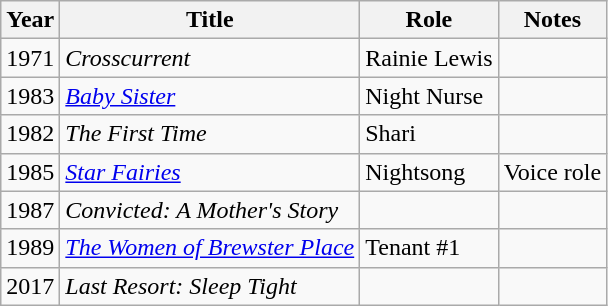<table class = "wikitable sortable">
<tr>
<th>Year</th>
<th>Title</th>
<th>Role</th>
<th class = "unsortable">Notes</th>
</tr>
<tr>
<td>1971</td>
<td><em>Crosscurrent</em></td>
<td>Rainie Lewis</td>
<td></td>
</tr>
<tr>
<td>1983</td>
<td><em><a href='#'>Baby Sister</a></em></td>
<td>Night Nurse</td>
<td></td>
</tr>
<tr>
<td>1982</td>
<td><em>The First Time</em></td>
<td>Shari</td>
<td></td>
</tr>
<tr>
<td>1985</td>
<td><em><a href='#'>Star Fairies</a></em></td>
<td>Nightsong</td>
<td>Voice role</td>
</tr>
<tr>
<td>1987</td>
<td><em>Convicted: A Mother's Story</em></td>
<td></td>
<td></td>
</tr>
<tr>
<td>1989</td>
<td><em><a href='#'>The Women of Brewster Place</a></em></td>
<td>Tenant #1</td>
<td></td>
</tr>
<tr>
<td>2017</td>
<td><em>Last Resort: Sleep Tight </em></td>
<td></td>
<td></td>
</tr>
</table>
